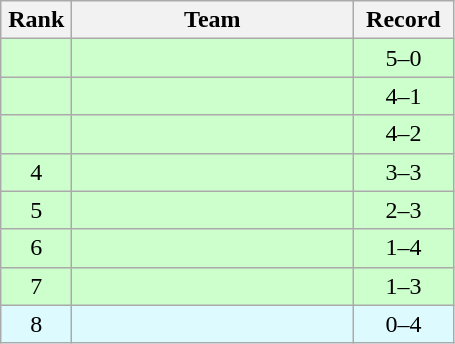<table class="wikitable" style="text-align: center;">
<tr>
<th width=40>Rank</th>
<th width=180>Team</th>
<th width=60>Record</th>
</tr>
<tr bgcolor=ccffcc>
<td></td>
<td align=left></td>
<td>5–0</td>
</tr>
<tr bgcolor=ccffcc>
<td></td>
<td align=left></td>
<td>4–1</td>
</tr>
<tr bgcolor=ccffcc>
<td></td>
<td align=left></td>
<td>4–2</td>
</tr>
<tr bgcolor=ccffcc>
<td>4</td>
<td align=left></td>
<td>3–3</td>
</tr>
<tr bgcolor=ccffcc>
<td>5</td>
<td align=left></td>
<td>2–3</td>
</tr>
<tr bgcolor=ccffcc>
<td>6</td>
<td align=left></td>
<td>1–4</td>
</tr>
<tr bgcolor=ccffcc>
<td>7</td>
<td align=left></td>
<td>1–3</td>
</tr>
<tr bgcolor=DDFBFF>
<td>8</td>
<td align=left></td>
<td>0–4</td>
</tr>
</table>
